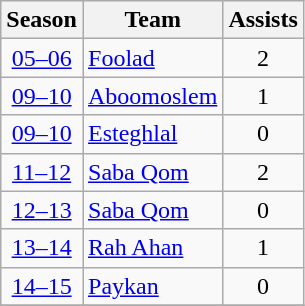<table class="wikitable" style="text-align: center;">
<tr>
<th>Season</th>
<th>Team</th>
<th>Assists</th>
</tr>
<tr>
<td><a href='#'>05–06</a></td>
<td align="left"><a href='#'>Foolad</a></td>
<td>2</td>
</tr>
<tr>
<td><a href='#'>09–10</a></td>
<td align="left"><a href='#'>Aboomoslem</a></td>
<td>1</td>
</tr>
<tr>
<td><a href='#'>09–10</a></td>
<td align="left"><a href='#'>Esteghlal</a></td>
<td>0</td>
</tr>
<tr>
<td><a href='#'>11–12</a></td>
<td align="left"><a href='#'>Saba Qom</a></td>
<td>2</td>
</tr>
<tr>
<td><a href='#'>12–13</a></td>
<td align="left"><a href='#'>Saba Qom</a></td>
<td>0</td>
</tr>
<tr>
<td><a href='#'>13–14</a></td>
<td align="left"><a href='#'>Rah Ahan</a></td>
<td>1</td>
</tr>
<tr>
<td><a href='#'>14–15</a></td>
<td align="left"><a href='#'>Paykan</a></td>
<td>0</td>
</tr>
<tr>
</tr>
</table>
